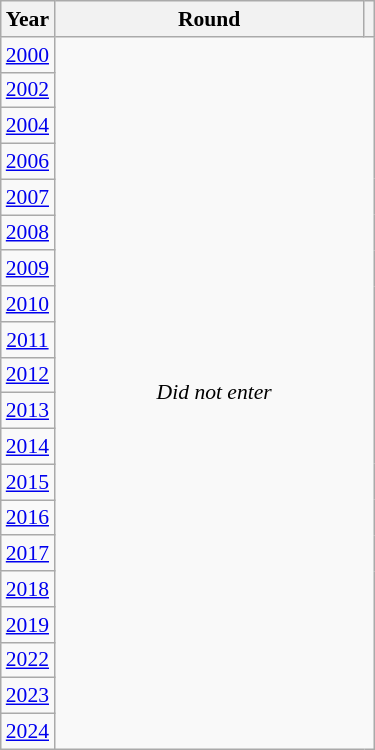<table class="wikitable" style="text-align: center; font-size:90%">
<tr>
<th>Year</th>
<th style="width:200px">Round</th>
<th></th>
</tr>
<tr>
<td><a href='#'>2000</a></td>
<td colspan="2" rowspan="20"><em>Did not enter</em></td>
</tr>
<tr>
<td><a href='#'>2002</a></td>
</tr>
<tr>
<td><a href='#'>2004</a></td>
</tr>
<tr>
<td><a href='#'>2006</a></td>
</tr>
<tr>
<td><a href='#'>2007</a></td>
</tr>
<tr>
<td><a href='#'>2008</a></td>
</tr>
<tr>
<td><a href='#'>2009</a></td>
</tr>
<tr>
<td><a href='#'>2010</a></td>
</tr>
<tr>
<td><a href='#'>2011</a></td>
</tr>
<tr>
<td><a href='#'>2012</a></td>
</tr>
<tr>
<td><a href='#'>2013</a></td>
</tr>
<tr>
<td><a href='#'>2014</a></td>
</tr>
<tr>
<td><a href='#'>2015</a></td>
</tr>
<tr>
<td><a href='#'>2016</a></td>
</tr>
<tr>
<td><a href='#'>2017</a></td>
</tr>
<tr>
<td><a href='#'>2018</a></td>
</tr>
<tr>
<td><a href='#'>2019</a></td>
</tr>
<tr>
<td><a href='#'>2022</a></td>
</tr>
<tr>
<td><a href='#'>2023</a></td>
</tr>
<tr>
<td><a href='#'>2024</a></td>
</tr>
</table>
